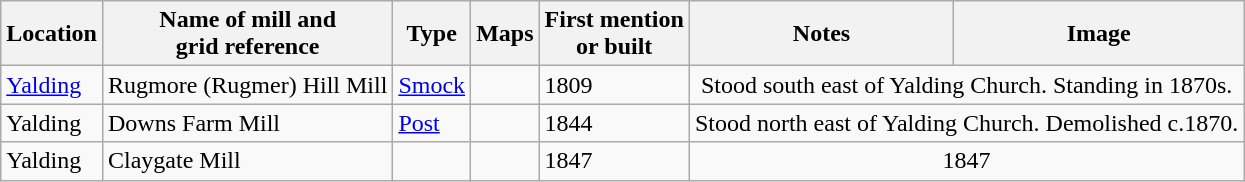<table class="wikitable">
<tr>
<th>Location</th>
<th>Name of mill and<br>grid reference</th>
<th>Type</th>
<th>Maps</th>
<th>First mention<br>or built</th>
<th>Notes</th>
<th>Image</th>
</tr>
<tr>
<td><a href='#'>Yalding</a></td>
<td>Rugmore (Rugmer) Hill Mill</td>
<td><a href='#'>Smock</a></td>
<td></td>
<td>1809</td>
<td colspan="2" style="text-align:center;">Stood  south east of Yalding Church. Standing in 1870s.</td>
</tr>
<tr>
<td>Yalding</td>
<td>Downs Farm Mill</td>
<td><a href='#'>Post</a></td>
<td></td>
<td>1844</td>
<td colspan="2" style="text-align:center;">Stood  north east of Yalding Church. Demolished c.1870.</td>
</tr>
<tr>
<td>Yalding</td>
<td>Claygate Mill</td>
<td></td>
<td></td>
<td>1847</td>
<td colspan="2" style="text-align:center;">1847</td>
</tr>
</table>
